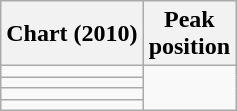<table class="wikitable sortable">
<tr>
<th>Chart (2010)</th>
<th>Peak <br> position</th>
</tr>
<tr>
<td></td>
</tr>
<tr>
<td></td>
</tr>
<tr>
<td></td>
</tr>
<tr>
<td></td>
</tr>
</table>
